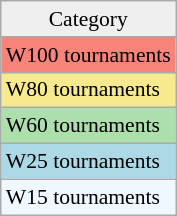<table class=wikitable style=font-size:90%;>
<tr align=center>
<td style="background:#efefef;">Category</td>
</tr>
<tr style="background:#f88379;">
<td>W100 tournaments</td>
</tr>
<tr style="background:#f7e98e;">
<td>W80 tournaments</td>
</tr>
<tr style="background:#addfad;">
<td>W60 tournaments</td>
</tr>
<tr style="background:lightblue;">
<td>W25 tournaments</td>
</tr>
<tr style="background:#f0f8ff;">
<td>W15 tournaments</td>
</tr>
</table>
